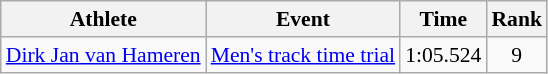<table class="wikitable" style="font-size:90%">
<tr>
<th>Athlete</th>
<th>Event</th>
<th>Time</th>
<th>Rank</th>
</tr>
<tr align=center>
<td align=left><a href='#'>Dirk Jan van Hameren</a></td>
<td align=left><a href='#'>Men's track time trial</a></td>
<td>1:05.524</td>
<td>9</td>
</tr>
</table>
